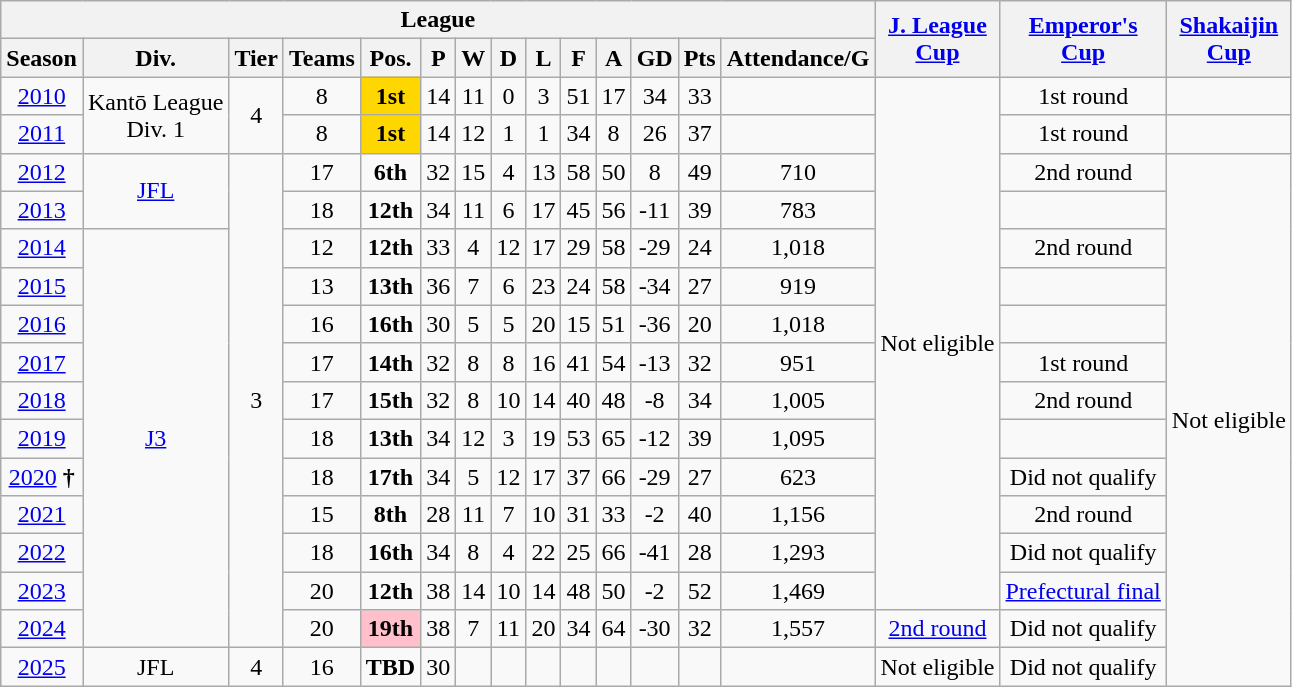<table class="wikitable" style="text-align:center">
<tr>
<th colspan="14">League</th>
<th rowspan="2"><a href='#'>J. League<br> Cup</a></th>
<th rowspan="2"><a href='#'>Emperor's<br>Cup</a></th>
<th rowspan="2"><a href='#'>Shakaijin<br>Cup</a></th>
</tr>
<tr>
<th>Season</th>
<th>Div.</th>
<th>Tier</th>
<th>Teams</th>
<th>Pos.</th>
<th>P</th>
<th>W</th>
<th>D</th>
<th>L</th>
<th>F</th>
<th>A</th>
<th>GD</th>
<th>Pts</th>
<th>Attendance/G</th>
</tr>
<tr>
<td><a href='#'>2010</a></td>
<td rowspan="2">Kantō League<br>Div. 1</td>
<td rowspan="2">4</td>
<td>8</td>
<td bgcolor=gold><strong>1st</strong></td>
<td>14</td>
<td>11</td>
<td>0</td>
<td>3</td>
<td>51</td>
<td>17</td>
<td>34</td>
<td>33</td>
<td></td>
<td rowspan="14">Not eligible</td>
<td>1st round</td>
<td></td>
</tr>
<tr>
<td><a href='#'>2011</a></td>
<td>8</td>
<td bgcolor=gold><strong>1st</strong></td>
<td>14</td>
<td>12</td>
<td>1</td>
<td>1</td>
<td>34</td>
<td>8</td>
<td>26</td>
<td>37</td>
<td></td>
<td>1st round</td>
<td></td>
</tr>
<tr>
<td><a href='#'>2012</a></td>
<td rowspan="2"><a href='#'>JFL</a></td>
<td rowspan="13">3</td>
<td>17</td>
<td><strong>6th</strong></td>
<td>32</td>
<td>15</td>
<td>4</td>
<td>13</td>
<td>58</td>
<td>50</td>
<td>8</td>
<td>49</td>
<td>710</td>
<td>2nd round</td>
<td rowspan="14">Not eligible</td>
</tr>
<tr>
<td><a href='#'>2013</a></td>
<td>18</td>
<td><strong>12th</strong></td>
<td>34</td>
<td>11</td>
<td>6</td>
<td>17</td>
<td>45</td>
<td>56</td>
<td>-11</td>
<td>39</td>
<td>783</td>
<td></td>
</tr>
<tr>
<td><a href='#'>2014</a></td>
<td rowspan="11"><a href='#'>J3</a></td>
<td>12</td>
<td><strong>12th</strong></td>
<td>33</td>
<td>4</td>
<td>12</td>
<td>17</td>
<td>29</td>
<td>58</td>
<td>-29</td>
<td>24</td>
<td>1,018</td>
<td>2nd round</td>
</tr>
<tr>
<td><a href='#'>2015</a></td>
<td>13</td>
<td><strong>13th</strong></td>
<td>36</td>
<td>7</td>
<td>6</td>
<td>23</td>
<td>24</td>
<td>58</td>
<td>-34</td>
<td>27</td>
<td>919</td>
<td></td>
</tr>
<tr>
<td><a href='#'>2016</a></td>
<td>16</td>
<td><strong>16th</strong></td>
<td>30</td>
<td>5</td>
<td>5</td>
<td>20</td>
<td>15</td>
<td>51</td>
<td>-36</td>
<td>20</td>
<td>1,018</td>
<td></td>
</tr>
<tr>
<td><a href='#'>2017</a></td>
<td>17</td>
<td><strong>14th</strong></td>
<td>32</td>
<td>8</td>
<td>8</td>
<td>16</td>
<td>41</td>
<td>54</td>
<td>-13</td>
<td>32</td>
<td>951</td>
<td>1st round</td>
</tr>
<tr>
<td><a href='#'>2018</a></td>
<td>17</td>
<td><strong>15th</strong></td>
<td>32</td>
<td>8</td>
<td>10</td>
<td>14</td>
<td>40</td>
<td>48</td>
<td>-8</td>
<td>34</td>
<td>1,005</td>
<td>2nd round</td>
</tr>
<tr>
<td><a href='#'>2019</a></td>
<td>18</td>
<td><strong>13th</strong></td>
<td>34</td>
<td>12</td>
<td>3</td>
<td>19</td>
<td>53</td>
<td>65</td>
<td>-12</td>
<td>39</td>
<td>1,095</td>
<td></td>
</tr>
<tr>
<td><a href='#'>2020</a> <strong>†</strong></td>
<td>18</td>
<td><strong>17th</strong></td>
<td>34</td>
<td>5</td>
<td>12</td>
<td>17</td>
<td>37</td>
<td>66</td>
<td>-29</td>
<td>27</td>
<td>623</td>
<td>Did not qualify</td>
</tr>
<tr>
<td><a href='#'>2021</a></td>
<td>15</td>
<td><strong>8th</strong></td>
<td>28</td>
<td>11</td>
<td>7</td>
<td>10</td>
<td>31</td>
<td>33</td>
<td>-2</td>
<td>40</td>
<td>1,156</td>
<td>2nd round</td>
</tr>
<tr>
<td><a href='#'>2022</a></td>
<td>18</td>
<td><strong>16th</strong></td>
<td>34</td>
<td>8</td>
<td>4</td>
<td>22</td>
<td>25</td>
<td>66</td>
<td>-41</td>
<td>28</td>
<td>1,293</td>
<td>Did not qualify</td>
</tr>
<tr>
<td><a href='#'>2023</a></td>
<td>20</td>
<td><strong>12th</strong></td>
<td>38</td>
<td>14</td>
<td>10</td>
<td>14</td>
<td>48</td>
<td>50</td>
<td>-2</td>
<td>52</td>
<td>1,469</td>
<td><a href='#'>Prefectural final</a></td>
</tr>
<tr>
<td><a href='#'>2024</a></td>
<td>20</td>
<td bgcolor=pink><strong>19th</strong></td>
<td>38</td>
<td>7</td>
<td>11</td>
<td>20</td>
<td>34</td>
<td>64</td>
<td>-30</td>
<td>32</td>
<td>1,557</td>
<td><a href='#'>2nd round</a></td>
<td>Did not qualify</td>
</tr>
<tr>
<td><a href='#'>2025</a></td>
<td>JFL</td>
<td>4</td>
<td>16</td>
<td><strong>TBD</strong></td>
<td>30</td>
<td></td>
<td></td>
<td></td>
<td></td>
<td></td>
<td></td>
<td></td>
<td></td>
<td>Not eligible</td>
<td>Did not qualify</td>
</tr>
</table>
